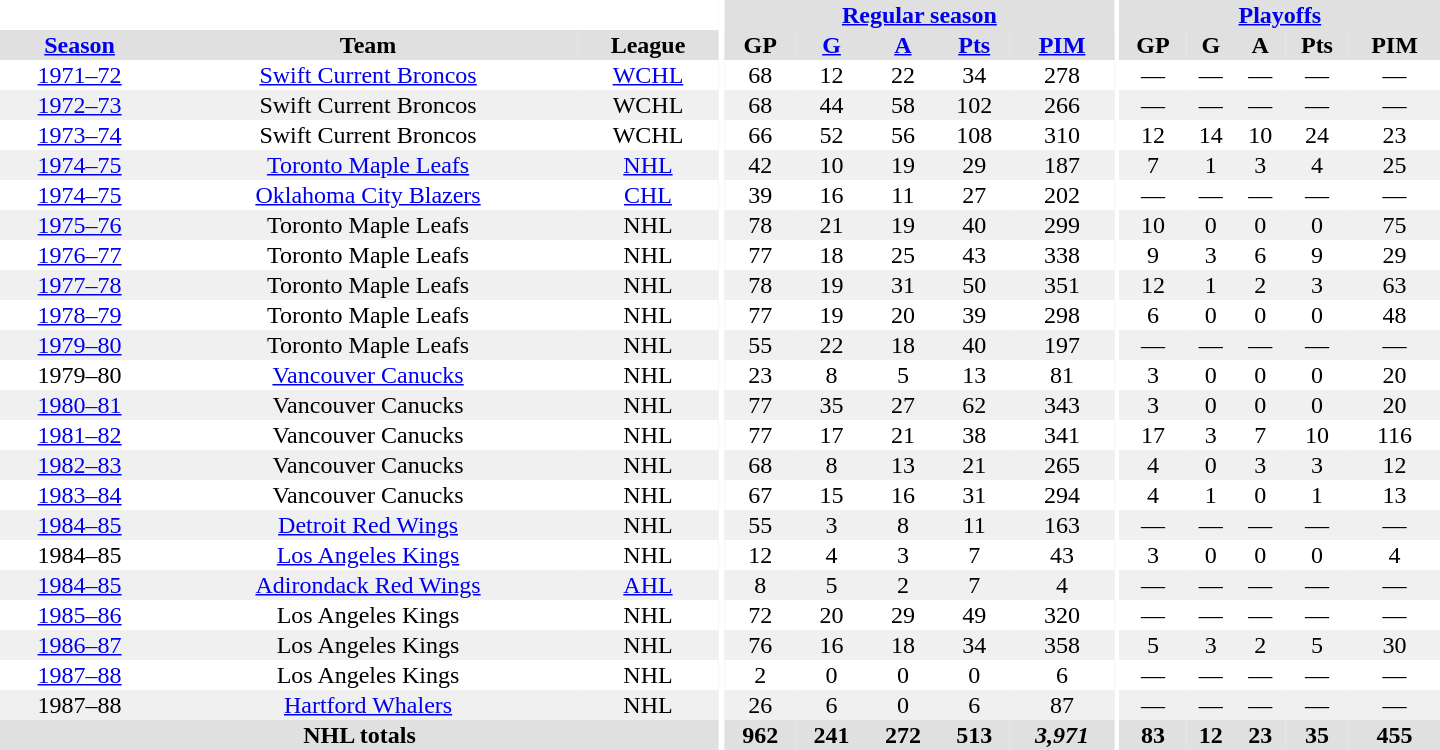<table border="0" cellpadding="1" cellspacing="0" style="text-align:center; width:60em">
<tr bgcolor="#e0e0e0">
<th colspan="3" bgcolor="#ffffff"></th>
<th rowspan="100" bgcolor="#ffffff"></th>
<th colspan="5"><a href='#'>Regular season</a></th>
<th rowspan="100" bgcolor="#ffffff"></th>
<th colspan="5"><a href='#'>Playoffs</a></th>
</tr>
<tr bgcolor="#e0e0e0">
<th><a href='#'>Season</a></th>
<th>Team</th>
<th>League</th>
<th>GP</th>
<th><a href='#'>G</a></th>
<th><a href='#'>A</a></th>
<th><a href='#'>Pts</a></th>
<th><a href='#'>PIM</a></th>
<th>GP</th>
<th>G</th>
<th>A</th>
<th>Pts</th>
<th>PIM</th>
</tr>
<tr>
<td><a href='#'>1971–72</a></td>
<td><a href='#'>Swift Current Broncos</a></td>
<td><a href='#'>WCHL</a></td>
<td>68</td>
<td>12</td>
<td>22</td>
<td>34</td>
<td>278</td>
<td>—</td>
<td>—</td>
<td>—</td>
<td>—</td>
<td>—</td>
</tr>
<tr bgcolor="#f0f0f0">
<td><a href='#'>1972–73</a></td>
<td>Swift Current Broncos</td>
<td>WCHL</td>
<td>68</td>
<td>44</td>
<td>58</td>
<td>102</td>
<td>266</td>
<td>—</td>
<td>—</td>
<td>—</td>
<td>—</td>
<td>—</td>
</tr>
<tr>
<td><a href='#'>1973–74</a></td>
<td>Swift Current Broncos</td>
<td>WCHL</td>
<td>66</td>
<td>52</td>
<td>56</td>
<td>108</td>
<td>310</td>
<td>12</td>
<td>14</td>
<td>10</td>
<td>24</td>
<td>23</td>
</tr>
<tr bgcolor="#f0f0f0">
<td><a href='#'>1974–75</a></td>
<td><a href='#'>Toronto Maple Leafs</a></td>
<td><a href='#'>NHL</a></td>
<td>42</td>
<td>10</td>
<td>19</td>
<td>29</td>
<td>187</td>
<td>7</td>
<td>1</td>
<td>3</td>
<td>4</td>
<td>25</td>
</tr>
<tr>
<td><a href='#'>1974–75</a></td>
<td><a href='#'>Oklahoma City Blazers</a></td>
<td><a href='#'>CHL</a></td>
<td>39</td>
<td>16</td>
<td>11</td>
<td>27</td>
<td>202</td>
<td>—</td>
<td>—</td>
<td>—</td>
<td>—</td>
<td>—</td>
</tr>
<tr bgcolor="#f0f0f0">
<td><a href='#'>1975–76</a></td>
<td>Toronto Maple Leafs</td>
<td>NHL</td>
<td>78</td>
<td>21</td>
<td>19</td>
<td>40</td>
<td>299</td>
<td>10</td>
<td>0</td>
<td>0</td>
<td>0</td>
<td>75</td>
</tr>
<tr>
<td><a href='#'>1976–77</a></td>
<td>Toronto Maple Leafs</td>
<td>NHL</td>
<td>77</td>
<td>18</td>
<td>25</td>
<td>43</td>
<td>338</td>
<td>9</td>
<td>3</td>
<td>6</td>
<td>9</td>
<td>29</td>
</tr>
<tr bgcolor="#f0f0f0">
<td><a href='#'>1977–78</a></td>
<td>Toronto Maple Leafs</td>
<td>NHL</td>
<td>78</td>
<td>19</td>
<td>31</td>
<td>50</td>
<td>351</td>
<td>12</td>
<td>1</td>
<td>2</td>
<td>3</td>
<td>63</td>
</tr>
<tr>
<td><a href='#'>1978–79</a></td>
<td>Toronto Maple Leafs</td>
<td>NHL</td>
<td>77</td>
<td>19</td>
<td>20</td>
<td>39</td>
<td>298</td>
<td>6</td>
<td>0</td>
<td>0</td>
<td>0</td>
<td>48</td>
</tr>
<tr bgcolor="#f0f0f0">
<td><a href='#'>1979–80</a></td>
<td>Toronto Maple Leafs</td>
<td>NHL</td>
<td>55</td>
<td>22</td>
<td>18</td>
<td>40</td>
<td>197</td>
<td>—</td>
<td>—</td>
<td>—</td>
<td>—</td>
<td>—</td>
</tr>
<tr>
<td>1979–80</td>
<td><a href='#'>Vancouver Canucks</a></td>
<td>NHL</td>
<td>23</td>
<td>8</td>
<td>5</td>
<td>13</td>
<td>81</td>
<td>3</td>
<td>0</td>
<td>0</td>
<td>0</td>
<td>20</td>
</tr>
<tr bgcolor="#f0f0f0">
<td><a href='#'>1980–81</a></td>
<td>Vancouver Canucks</td>
<td>NHL</td>
<td>77</td>
<td>35</td>
<td>27</td>
<td>62</td>
<td>343</td>
<td>3</td>
<td>0</td>
<td>0</td>
<td>0</td>
<td>20</td>
</tr>
<tr>
<td><a href='#'>1981–82</a></td>
<td>Vancouver Canucks</td>
<td>NHL</td>
<td>77</td>
<td>17</td>
<td>21</td>
<td>38</td>
<td>341</td>
<td>17</td>
<td>3</td>
<td>7</td>
<td>10</td>
<td>116</td>
</tr>
<tr bgcolor="#f0f0f0">
<td><a href='#'>1982–83</a></td>
<td>Vancouver Canucks</td>
<td>NHL</td>
<td>68</td>
<td>8</td>
<td>13</td>
<td>21</td>
<td>265</td>
<td>4</td>
<td>0</td>
<td>3</td>
<td>3</td>
<td>12</td>
</tr>
<tr>
<td><a href='#'>1983–84</a></td>
<td>Vancouver Canucks</td>
<td>NHL</td>
<td>67</td>
<td>15</td>
<td>16</td>
<td>31</td>
<td>294</td>
<td>4</td>
<td>1</td>
<td>0</td>
<td>1</td>
<td>13</td>
</tr>
<tr bgcolor="#f0f0f0">
<td><a href='#'>1984–85</a></td>
<td><a href='#'>Detroit Red Wings</a></td>
<td>NHL</td>
<td>55</td>
<td>3</td>
<td>8</td>
<td>11</td>
<td>163</td>
<td>—</td>
<td>—</td>
<td>—</td>
<td>—</td>
<td>—</td>
</tr>
<tr>
<td>1984–85</td>
<td><a href='#'>Los Angeles Kings</a></td>
<td>NHL</td>
<td>12</td>
<td>4</td>
<td>3</td>
<td>7</td>
<td>43</td>
<td>3</td>
<td>0</td>
<td>0</td>
<td>0</td>
<td>4</td>
</tr>
<tr bgcolor="#f0f0f0">
<td><a href='#'>1984–85</a></td>
<td><a href='#'>Adirondack Red Wings</a></td>
<td><a href='#'>AHL</a></td>
<td>8</td>
<td>5</td>
<td>2</td>
<td>7</td>
<td>4</td>
<td>—</td>
<td>—</td>
<td>—</td>
<td>—</td>
<td>—</td>
</tr>
<tr>
<td><a href='#'>1985–86</a></td>
<td>Los Angeles Kings</td>
<td>NHL</td>
<td>72</td>
<td>20</td>
<td>29</td>
<td>49</td>
<td>320</td>
<td>—</td>
<td>—</td>
<td>—</td>
<td>—</td>
<td>—</td>
</tr>
<tr bgcolor="#f0f0f0">
<td><a href='#'>1986–87</a></td>
<td>Los Angeles Kings</td>
<td>NHL</td>
<td>76</td>
<td>16</td>
<td>18</td>
<td>34</td>
<td>358</td>
<td>5</td>
<td>3</td>
<td>2</td>
<td>5</td>
<td>30</td>
</tr>
<tr>
<td><a href='#'>1987–88</a></td>
<td>Los Angeles Kings</td>
<td>NHL</td>
<td>2</td>
<td>0</td>
<td>0</td>
<td>0</td>
<td>6</td>
<td>—</td>
<td>—</td>
<td>—</td>
<td>—</td>
<td>—</td>
</tr>
<tr bgcolor="#f0f0f0">
<td>1987–88</td>
<td><a href='#'>Hartford Whalers</a></td>
<td>NHL</td>
<td>26</td>
<td>6</td>
<td>0</td>
<td>6</td>
<td>87</td>
<td>—</td>
<td>—</td>
<td>—</td>
<td>—</td>
<td>—</td>
</tr>
<tr bgcolor="#e0e0e0">
<th colspan="3">NHL totals</th>
<th>962</th>
<th>241</th>
<th>272</th>
<th>513</th>
<th><em>3,971</em></th>
<th>83</th>
<th>12</th>
<th>23</th>
<th>35</th>
<th>455</th>
</tr>
</table>
